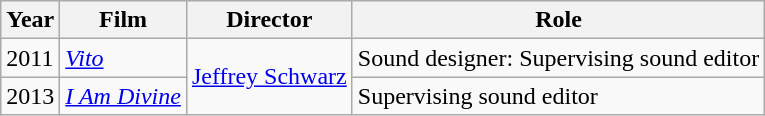<table class="wikitable">
<tr>
<th>Year</th>
<th>Film</th>
<th>Director</th>
<th>Role</th>
</tr>
<tr>
<td>2011</td>
<td><em><a href='#'>Vito</a></em></td>
<td rowspan=2><a href='#'>Jeffrey Schwarz</a></td>
<td>Sound designer: Supervising sound editor</td>
</tr>
<tr>
<td>2013</td>
<td><em><a href='#'>I Am Divine</a></em></td>
<td>Supervising sound editor</td>
</tr>
</table>
